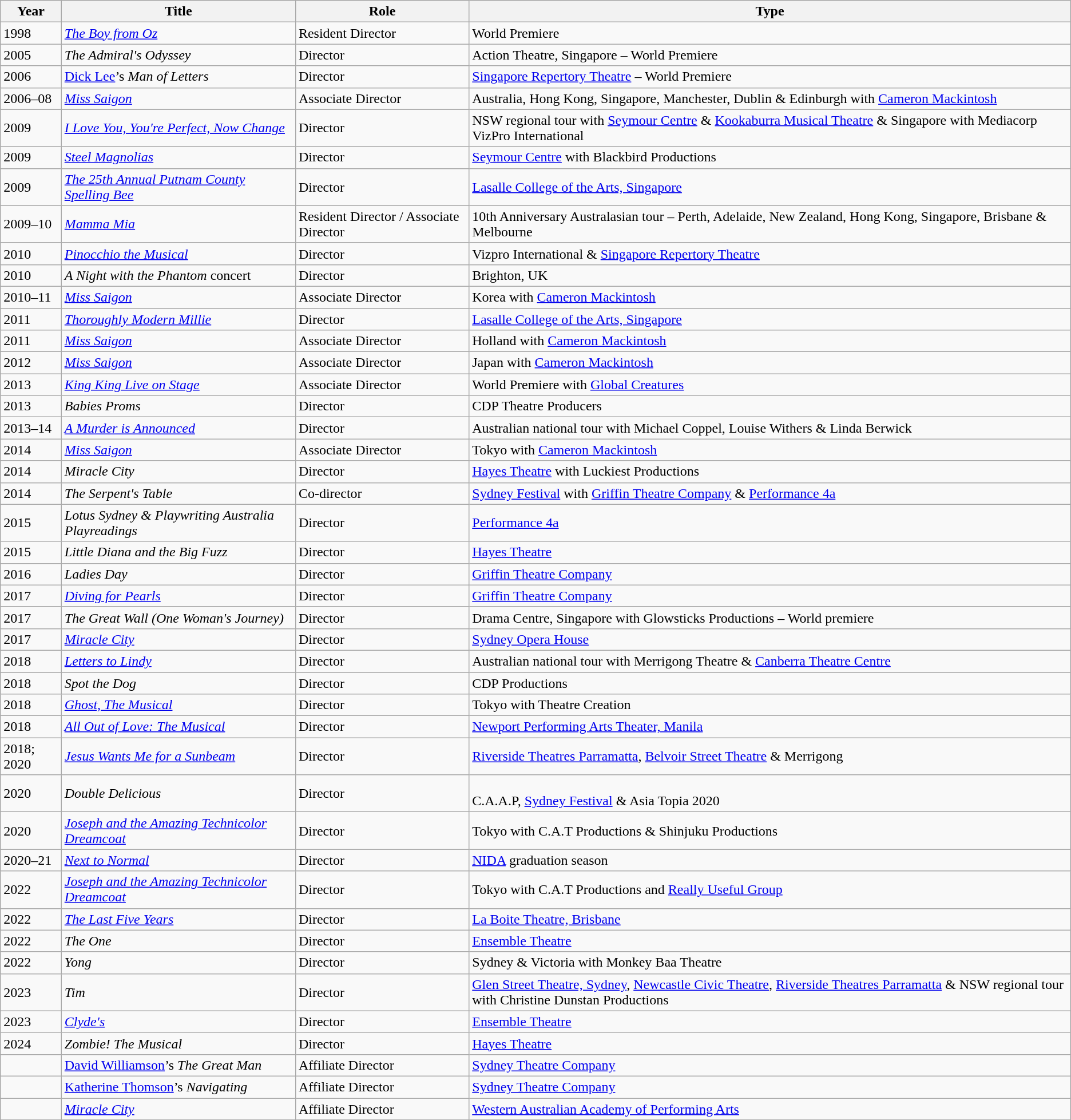<table class="wikitable">
<tr>
<th>Year</th>
<th>Title</th>
<th>Role</th>
<th>Type</th>
</tr>
<tr>
<td>1998</td>
<td><em><a href='#'>The Boy from Oz</a></em></td>
<td>Resident Director</td>
<td>World Premiere</td>
</tr>
<tr>
<td>2005</td>
<td><em>The Admiral's Odyssey</em></td>
<td>Director</td>
<td>Action Theatre, Singapore – World Premiere</td>
</tr>
<tr>
<td>2006</td>
<td><a href='#'>Dick Lee</a>’s <em>Man of Letters</em></td>
<td>Director</td>
<td><a href='#'>Singapore Repertory Theatre</a> – World Premiere</td>
</tr>
<tr>
<td>2006–08</td>
<td><em><a href='#'>Miss Saigon</a></em></td>
<td>Associate Director</td>
<td>Australia, Hong Kong, Singapore, Manchester, Dublin & Edinburgh with <a href='#'>Cameron Mackintosh</a></td>
</tr>
<tr>
<td>2009</td>
<td><em><a href='#'>I Love You, You're Perfect, Now Change</a></em></td>
<td>Director</td>
<td>NSW regional tour with <a href='#'>Seymour Centre</a> & <a href='#'>Kookaburra Musical Theatre</a> & Singapore with Mediacorp VizPro International</td>
</tr>
<tr>
<td>2009</td>
<td><em><a href='#'>Steel Magnolias</a></em></td>
<td>Director</td>
<td><a href='#'>Seymour Centre</a> with Blackbird Productions</td>
</tr>
<tr>
<td>2009</td>
<td><em><a href='#'>The 25th Annual Putnam County Spelling Bee</a></em></td>
<td>Director</td>
<td><a href='#'>Lasalle College of the Arts, Singapore</a></td>
</tr>
<tr>
<td>2009–10</td>
<td><em><a href='#'>Mamma Mia</a></em></td>
<td>Resident Director / Associate Director</td>
<td>10th Anniversary Australasian tour – Perth, Adelaide, New Zealand, Hong Kong, Singapore, Brisbane & Melbourne</td>
</tr>
<tr>
<td>2010</td>
<td><em><a href='#'>Pinocchio the Musical</a></em></td>
<td>Director</td>
<td>Vizpro International & <a href='#'>Singapore Repertory Theatre</a></td>
</tr>
<tr>
<td>2010</td>
<td><em>A Night with the Phantom</em> concert</td>
<td>Director</td>
<td>Brighton, UK</td>
</tr>
<tr>
<td>2010–11</td>
<td><em><a href='#'>Miss Saigon</a></em></td>
<td>Associate Director</td>
<td>Korea with <a href='#'>Cameron Mackintosh</a></td>
</tr>
<tr>
<td>2011</td>
<td><em><a href='#'>Thoroughly Modern Millie</a></em></td>
<td>Director</td>
<td><a href='#'>Lasalle College of the Arts, Singapore</a></td>
</tr>
<tr>
<td>2011</td>
<td><em><a href='#'>Miss Saigon</a></em></td>
<td>Associate Director</td>
<td>Holland with <a href='#'>Cameron Mackintosh</a></td>
</tr>
<tr>
<td>2012</td>
<td><em><a href='#'>Miss Saigon</a></em></td>
<td>Associate Director</td>
<td>Japan with <a href='#'>Cameron Mackintosh</a></td>
</tr>
<tr>
<td>2013</td>
<td><em><a href='#'>King King Live on Stage</a></em></td>
<td>Associate Director</td>
<td>World Premiere with <a href='#'>Global Creatures</a></td>
</tr>
<tr>
<td>2013</td>
<td><em>Babies Proms</em></td>
<td>Director</td>
<td>CDP Theatre Producers</td>
</tr>
<tr>
<td>2013–14</td>
<td><em><a href='#'>A Murder is Announced</a></em></td>
<td>Director</td>
<td>Australian national tour with Michael Coppel, Louise Withers & Linda Berwick</td>
</tr>
<tr>
<td>2014</td>
<td><em><a href='#'>Miss Saigon</a></em></td>
<td>Associate Director</td>
<td>Tokyo with <a href='#'>Cameron Mackintosh</a></td>
</tr>
<tr>
<td>2014</td>
<td><em>Miracle City</em></td>
<td>Director</td>
<td><a href='#'>Hayes Theatre</a> with Luckiest Productions</td>
</tr>
<tr>
<td>2014</td>
<td><em>The Serpent's Table</em></td>
<td>Co-director</td>
<td><a href='#'>Sydney Festival</a> with <a href='#'>Griffin Theatre Company</a> & <a href='#'>Performance 4a</a></td>
</tr>
<tr>
<td>2015</td>
<td><em>Lotus Sydney & Playwriting Australia Playreadings</em></td>
<td>Director</td>
<td><a href='#'>Performance 4a</a></td>
</tr>
<tr>
<td>2015</td>
<td><em>Little Diana and the Big Fuzz</em></td>
<td>Director</td>
<td><a href='#'>Hayes Theatre</a></td>
</tr>
<tr>
<td>2016</td>
<td><em>Ladies Day</em></td>
<td>Director</td>
<td><a href='#'>Griffin Theatre Company</a></td>
</tr>
<tr>
<td>2017</td>
<td><em><a href='#'>Diving for Pearls</a></em></td>
<td>Director</td>
<td><a href='#'>Griffin Theatre Company</a></td>
</tr>
<tr>
<td>2017</td>
<td><em>The Great Wall (One Woman's Journey)</em></td>
<td>Director</td>
<td>Drama Centre, Singapore with Glowsticks Productions – World premiere</td>
</tr>
<tr>
<td>2017</td>
<td><em> <a href='#'>Miracle City</a></em></td>
<td>Director</td>
<td><a href='#'>Sydney Opera House</a></td>
</tr>
<tr>
<td>2018</td>
<td><em><a href='#'>Letters to Lindy</a></em></td>
<td>Director</td>
<td>Australian national tour with Merrigong Theatre & <a href='#'>Canberra Theatre Centre</a></td>
</tr>
<tr>
<td>2018</td>
<td><em>Spot the Dog</em></td>
<td>Director</td>
<td>CDP Productions</td>
</tr>
<tr>
<td>2018</td>
<td><em><a href='#'>Ghost, The Musical</a></em></td>
<td>Director</td>
<td>Tokyo with Theatre Creation</td>
</tr>
<tr>
<td>2018</td>
<td><em><a href='#'>All Out of Love: The Musical</a></em></td>
<td>Director</td>
<td><a href='#'>Newport Performing Arts Theater, Manila</a></td>
</tr>
<tr>
<td>2018; 2020</td>
<td><em><a href='#'>Jesus Wants Me for a Sunbeam</a></em></td>
<td>Director</td>
<td><a href='#'>Riverside Theatres Parramatta</a>, <a href='#'>Belvoir Street Theatre</a> & Merrigong</td>
</tr>
<tr>
<td>2020</td>
<td><em>Double Delicious</em></td>
<td>Director</td>
<td><br>C.A.A.P, <a href='#'>Sydney Festival</a> & Asia Topia 2020</td>
</tr>
<tr>
<td>2020</td>
<td><em><a href='#'>Joseph and the Amazing Technicolor Dreamcoat</a></em></td>
<td>Director</td>
<td>Tokyo with C.A.T Productions & Shinjuku Productions</td>
</tr>
<tr>
<td>2020–21</td>
<td><em><a href='#'>Next to Normal</a></em></td>
<td>Director</td>
<td><a href='#'>NIDA</a> graduation season</td>
</tr>
<tr>
<td>2022</td>
<td><em><a href='#'>Joseph and the Amazing Technicolor Dreamcoat</a></em></td>
<td>Director</td>
<td>Tokyo with C.A.T Productions and <a href='#'>Really Useful Group</a></td>
</tr>
<tr>
<td>2022</td>
<td><em><a href='#'>The Last Five Years</a></em></td>
<td>Director</td>
<td><a href='#'>La Boite Theatre, Brisbane</a></td>
</tr>
<tr>
<td>2022</td>
<td><em>The One</em></td>
<td>Director</td>
<td><a href='#'>Ensemble Theatre</a></td>
</tr>
<tr>
<td>2022</td>
<td><em>Yong</em></td>
<td>Director</td>
<td>Sydney & Victoria with Monkey Baa Theatre</td>
</tr>
<tr>
<td>2023</td>
<td><em>Tim</em></td>
<td>Director</td>
<td><a href='#'>Glen Street Theatre, Sydney</a>, <a href='#'>Newcastle Civic Theatre</a>, <a href='#'>Riverside Theatres Parramatta</a> & NSW regional tour with Christine Dunstan Productions</td>
</tr>
<tr>
<td>2023</td>
<td><em><a href='#'>Clyde's</a></em></td>
<td>Director</td>
<td><a href='#'>Ensemble Theatre</a></td>
</tr>
<tr>
<td>2024</td>
<td><em>Zombie! The Musical</em></td>
<td>Director</td>
<td><a href='#'>Hayes Theatre</a></td>
</tr>
<tr>
<td></td>
<td><a href='#'>David Williamson</a>’s <em>The Great Man</em></td>
<td>Affiliate Director</td>
<td><a href='#'>Sydney Theatre Company</a></td>
</tr>
<tr>
<td></td>
<td><a href='#'>Katherine Thomson</a>’s <em>Navigating</em></td>
<td>Affiliate Director</td>
<td><a href='#'>Sydney Theatre Company</a></td>
</tr>
<tr>
<td></td>
<td><em><a href='#'>Miracle City</a></em></td>
<td>Affiliate Director</td>
<td><a href='#'>Western Australian Academy of Performing Arts</a></td>
</tr>
</table>
